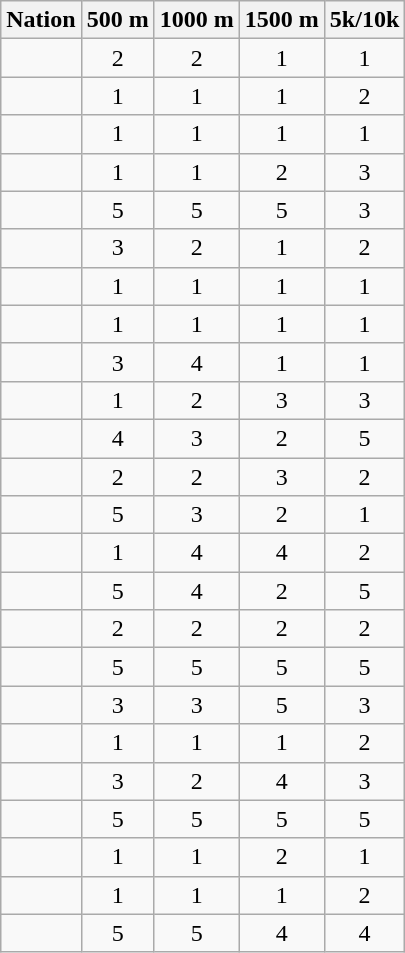<table class="wikitable" border="1" style="text-align:center">
<tr>
<th>Nation</th>
<th>500 m</th>
<th>1000 m</th>
<th>1500 m</th>
<th>5k/10k</th>
</tr>
<tr>
<td align=left></td>
<td>2</td>
<td>2</td>
<td>1</td>
<td>1</td>
</tr>
<tr>
<td align=left></td>
<td>1</td>
<td>1</td>
<td>1</td>
<td>2</td>
</tr>
<tr>
<td align=left></td>
<td>1</td>
<td>1</td>
<td>1</td>
<td>1</td>
</tr>
<tr>
<td align=left></td>
<td>1</td>
<td>1</td>
<td>2</td>
<td>3</td>
</tr>
<tr>
<td align=left></td>
<td>5</td>
<td>5</td>
<td>5</td>
<td>3</td>
</tr>
<tr>
<td align=left></td>
<td>3</td>
<td>2</td>
<td>1</td>
<td>2</td>
</tr>
<tr>
<td align=left></td>
<td>1</td>
<td>1</td>
<td>1</td>
<td>1</td>
</tr>
<tr>
<td align=left></td>
<td>1</td>
<td>1</td>
<td>1</td>
<td>1</td>
</tr>
<tr>
<td align=left></td>
<td>3</td>
<td>4</td>
<td>1</td>
<td>1</td>
</tr>
<tr>
<td align=left></td>
<td>1</td>
<td>2</td>
<td>3</td>
<td>3</td>
</tr>
<tr>
<td align=left></td>
<td>4</td>
<td>3</td>
<td>2</td>
<td>5</td>
</tr>
<tr>
<td align=left></td>
<td>2</td>
<td>2</td>
<td>3</td>
<td>2</td>
</tr>
<tr>
<td align=left></td>
<td>5</td>
<td>3</td>
<td>2</td>
<td>1</td>
</tr>
<tr>
<td align=left></td>
<td>1</td>
<td>4</td>
<td>4</td>
<td>2</td>
</tr>
<tr>
<td align=left></td>
<td>5</td>
<td>4</td>
<td>2</td>
<td>5</td>
</tr>
<tr>
<td align=left></td>
<td>2</td>
<td>2</td>
<td>2</td>
<td>2</td>
</tr>
<tr>
<td align=left></td>
<td>5</td>
<td>5</td>
<td>5</td>
<td>5</td>
</tr>
<tr>
<td align=left></td>
<td>3</td>
<td>3</td>
<td>5</td>
<td>3</td>
</tr>
<tr>
<td align=left></td>
<td>1</td>
<td>1</td>
<td>1</td>
<td>2</td>
</tr>
<tr>
<td align=left></td>
<td>3</td>
<td>2</td>
<td>4</td>
<td>3</td>
</tr>
<tr>
<td align=left></td>
<td>5</td>
<td>5</td>
<td>5</td>
<td>5</td>
</tr>
<tr>
<td align=left></td>
<td>1</td>
<td>1</td>
<td>2</td>
<td>1</td>
</tr>
<tr>
<td align=left></td>
<td>1</td>
<td>1</td>
<td>1</td>
<td>2</td>
</tr>
<tr>
<td align=left></td>
<td>5</td>
<td>5</td>
<td>4</td>
<td>4</td>
</tr>
</table>
